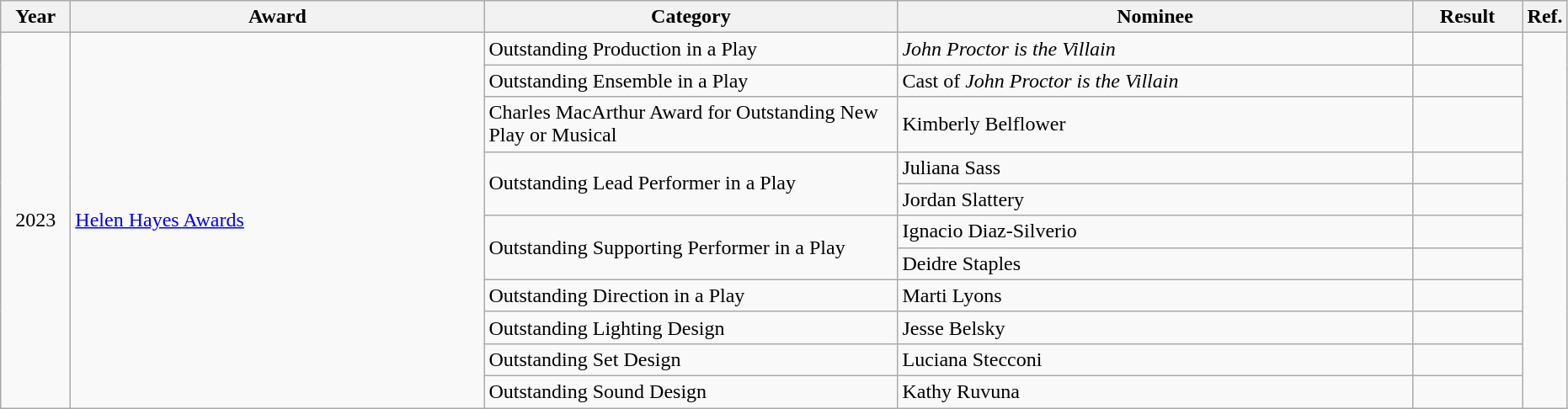<table class=wikitable>
<tr>
<th scope="col" style="width:3em;">Year</th>
<th scope="col" style="width:20em;">Award</th>
<th scope="col" style="width:20em;">Category</th>
<th scope="col" style="width:25em;">Nominee</th>
<th scope="col" style="width:5em;">Result</th>
<th>Ref.</th>
</tr>
<tr>
<td style="text-align:center;", rowspan=11>2023</td>
<td rowspan=11><a href='#'>Helen Hayes Awards</a></td>
<td>Outstanding Production in a Play</td>
<td><em>John Proctor is the Villain</em></td>
<td></td>
<td rowspan=11></td>
</tr>
<tr>
<td>Outstanding Ensemble in a Play</td>
<td>Cast of <em>John Proctor is the Villain</em></td>
<td></td>
</tr>
<tr>
<td>Charles MacArthur Award for Outstanding New Play or Musical</td>
<td>Kimberly Belflower</td>
<td></td>
</tr>
<tr>
<td rowspan=2>Outstanding Lead Performer in a Play</td>
<td>Juliana Sass</td>
<td></td>
</tr>
<tr>
<td>Jordan Slattery</td>
<td></td>
</tr>
<tr>
<td rowspan=2>Outstanding Supporting Performer in a Play</td>
<td>Ignacio Diaz-Silverio</td>
<td></td>
</tr>
<tr>
<td>Deidre Staples</td>
<td></td>
</tr>
<tr>
<td>Outstanding Direction in a Play</td>
<td>Marti Lyons</td>
<td></td>
</tr>
<tr>
<td>Outstanding Lighting Design</td>
<td>Jesse Belsky</td>
<td></td>
</tr>
<tr>
<td>Outstanding Set Design</td>
<td>Luciana Stecconi</td>
<td></td>
</tr>
<tr>
<td>Outstanding Sound Design</td>
<td>Kathy Ruvuna</td>
<td></td>
</tr>
</table>
